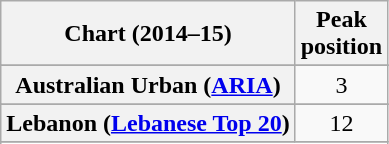<table class="wikitable sortable plainrowheaders" style="text-align:center">
<tr>
<th scope="col">Chart (2014–15)</th>
<th scope="col">Peak<br>position</th>
</tr>
<tr>
</tr>
<tr>
<th scope="row">Australian Urban (<a href='#'>ARIA</a>)</th>
<td style="text-align:center;">3</td>
</tr>
<tr>
</tr>
<tr>
</tr>
<tr>
</tr>
<tr>
</tr>
<tr>
</tr>
<tr>
</tr>
<tr>
<th scope="row">Lebanon (<a href='#'>Lebanese Top 20</a>)</th>
<td style="text-align:center;">12</td>
</tr>
<tr>
</tr>
<tr>
</tr>
<tr>
</tr>
<tr>
</tr>
<tr>
</tr>
<tr>
</tr>
<tr>
</tr>
<tr>
</tr>
<tr>
</tr>
</table>
